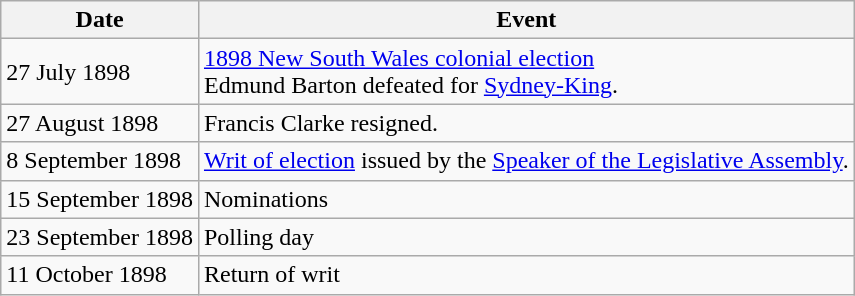<table class="wikitable">
<tr>
<th>Date</th>
<th>Event</th>
</tr>
<tr>
<td>27 July 1898</td>
<td><a href='#'>1898 New South Wales colonial election</a><br>Edmund Barton defeated for <a href='#'>Sydney-King</a>.</td>
</tr>
<tr>
<td>27 August 1898</td>
<td>Francis Clarke resigned.</td>
</tr>
<tr>
<td>8 September 1898</td>
<td><a href='#'>Writ of election</a> issued by the <a href='#'>Speaker of the Legislative Assembly</a>.</td>
</tr>
<tr>
<td>15 September 1898</td>
<td>Nominations</td>
</tr>
<tr>
<td>23 September 1898</td>
<td>Polling day</td>
</tr>
<tr>
<td>11 October 1898</td>
<td>Return of writ</td>
</tr>
</table>
